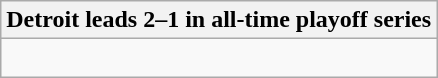<table class="wikitable collapsible collapsed">
<tr>
<th>Detroit leads 2–1 in all-time playoff series</th>
</tr>
<tr>
<td><br>

</td>
</tr>
</table>
